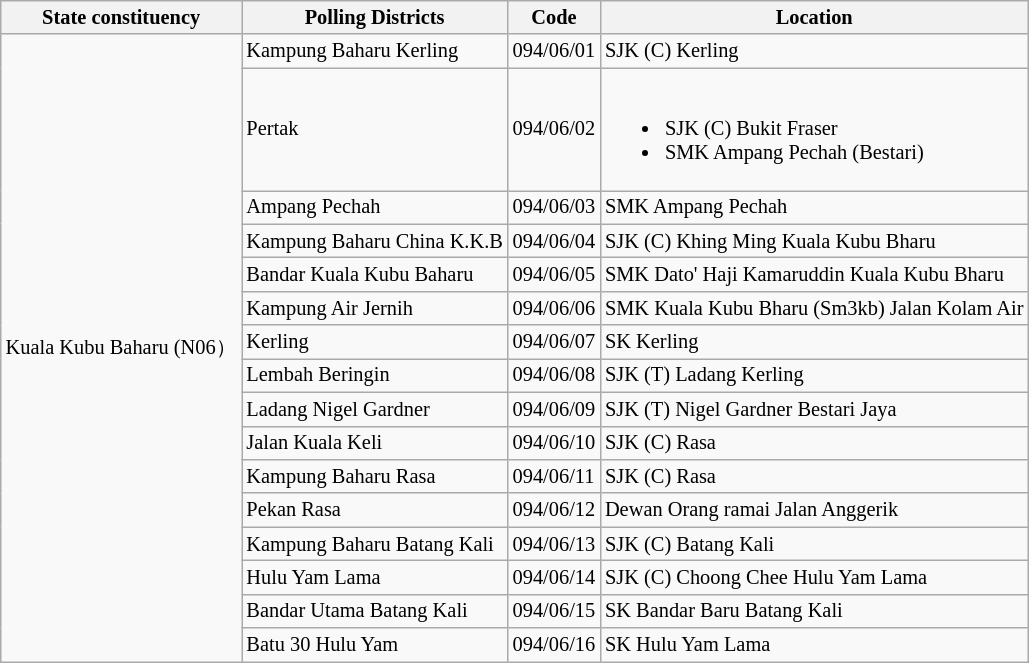<table class="wikitable sortable mw-collapsible" style="white-space:nowrap;font-size:85%">
<tr>
<th>State constituency</th>
<th>Polling Districts</th>
<th>Code</th>
<th>Location</th>
</tr>
<tr>
<td rowspan="16">Kuala Kubu Baharu (N06）</td>
<td>Kampung Baharu Kerling</td>
<td>094/06/01</td>
<td>SJK (C) Kerling</td>
</tr>
<tr>
<td>Pertak</td>
<td>094/06/02</td>
<td><br><ul><li>SJK (C) Bukit Fraser</li><li>SMK Ampang Pechah (Bestari)</li></ul></td>
</tr>
<tr>
<td>Ampang Pechah</td>
<td>094/06/03</td>
<td>SMK Ampang Pechah</td>
</tr>
<tr>
<td>Kampung Baharu China K.K.B</td>
<td>094/06/04</td>
<td>SJK (C) Khing Ming Kuala Kubu Bharu</td>
</tr>
<tr>
<td>Bandar Kuala Kubu Baharu</td>
<td>094/06/05</td>
<td>SMK Dato' Haji Kamaruddin Kuala Kubu Bharu</td>
</tr>
<tr>
<td>Kampung Air Jernih</td>
<td>094/06/06</td>
<td>SMK Kuala Kubu Bharu (Sm3kb) Jalan Kolam Air</td>
</tr>
<tr>
<td>Kerling</td>
<td>094/06/07</td>
<td>SK Kerling</td>
</tr>
<tr>
<td>Lembah Beringin</td>
<td>094/06/08</td>
<td>SJK (T) Ladang Kerling</td>
</tr>
<tr>
<td>Ladang Nigel Gardner</td>
<td>094/06/09</td>
<td>SJK (T) Nigel Gardner Bestari Jaya</td>
</tr>
<tr>
<td>Jalan Kuala Keli</td>
<td>094/06/10</td>
<td>SJK (C) Rasa</td>
</tr>
<tr>
<td>Kampung Baharu Rasa</td>
<td>094/06/11</td>
<td>SJK (C) Rasa</td>
</tr>
<tr>
<td>Pekan Rasa</td>
<td>094/06/12</td>
<td>Dewan Orang ramai Jalan Anggerik</td>
</tr>
<tr>
<td>Kampung Baharu Batang Kali</td>
<td>094/06/13</td>
<td>SJK (C) Batang Kali</td>
</tr>
<tr>
<td>Hulu Yam Lama</td>
<td>094/06/14</td>
<td>SJK (C) Choong Chee Hulu Yam Lama</td>
</tr>
<tr>
<td>Bandar Utama Batang Kali</td>
<td>094/06/15</td>
<td>SK Bandar Baru Batang Kali</td>
</tr>
<tr>
<td>Batu 30 Hulu Yam</td>
<td>094/06/16</td>
<td>SK Hulu Yam Lama</td>
</tr>
</table>
